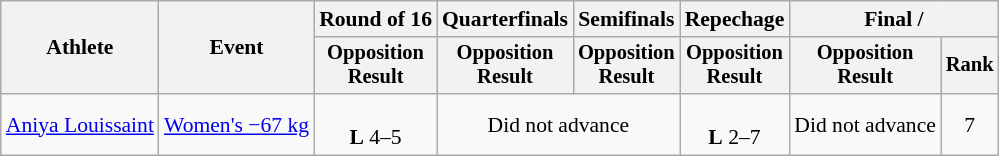<table class="wikitable" style="font-size:90%;">
<tr>
<th rowspan=2>Athlete</th>
<th rowspan=2>Event</th>
<th>Round of 16</th>
<th>Quarterfinals</th>
<th>Semifinals</th>
<th>Repechage</th>
<th colspan=2>Final / </th>
</tr>
<tr style="font-size:95%">
<th>Opposition<br>Result</th>
<th>Opposition<br>Result</th>
<th>Opposition<br>Result</th>
<th>Opposition<br>Result</th>
<th>Opposition<br>Result</th>
<th>Rank</th>
</tr>
<tr align=center>
<td align=left><a href='#'>Aniya Louissaint</a></td>
<td align=left><a href='#'>Women's −67 kg</a></td>
<td><br><strong>L</strong> 4–5</td>
<td colspan=2>Did not advance</td>
<td><br><strong>L</strong> 2–7</td>
<td>Did not advance</td>
<td>7</td>
</tr>
</table>
